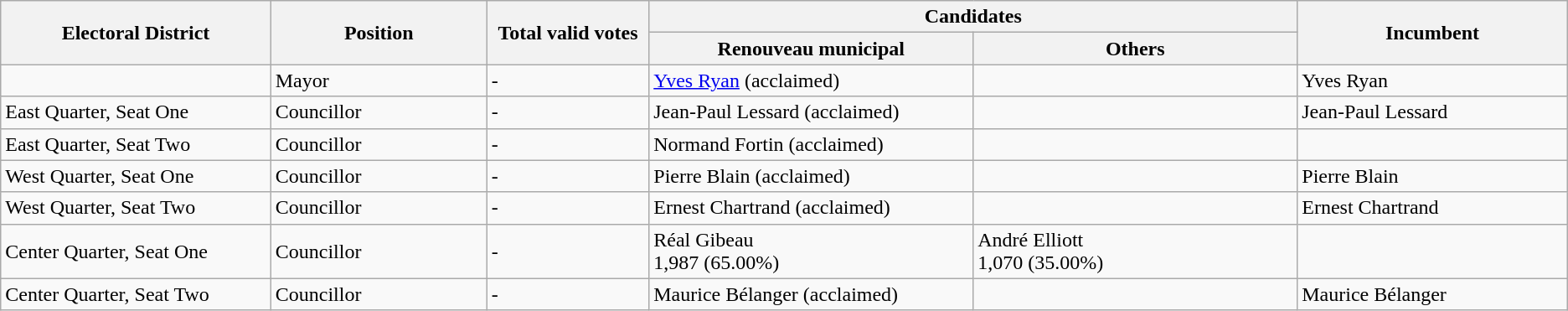<table class="wikitable">
<tr>
<th width=10% rowspan=2>Electoral District</th>
<th width=8% rowspan=2>Position</th>
<th width=6% rowspan=2>Total valid votes</th>
<th colspan=2>Candidates</th>
<th width=10% rowspan=2>Incumbent</th>
</tr>
<tr>
<th width=12% >Renouveau municipal</th>
<th width=12% >Others</th>
</tr>
<tr>
<td></td>
<td>Mayor</td>
<td>-</td>
<td><a href='#'>Yves Ryan</a> (acclaimed)</td>
<td></td>
<td>Yves Ryan</td>
</tr>
<tr>
<td>East Quarter, Seat One</td>
<td>Councillor</td>
<td>-</td>
<td>Jean-Paul Lessard (acclaimed)</td>
<td></td>
<td>Jean-Paul Lessard</td>
</tr>
<tr>
<td>East Quarter, Seat Two</td>
<td>Councillor</td>
<td>-</td>
<td>Normand Fortin (acclaimed)</td>
<td></td>
<td></td>
</tr>
<tr>
<td>West Quarter, Seat One</td>
<td>Councillor</td>
<td>-</td>
<td>Pierre Blain (acclaimed)</td>
<td></td>
<td>Pierre Blain</td>
</tr>
<tr>
<td>West Quarter, Seat Two</td>
<td>Councillor</td>
<td>-</td>
<td>Ernest Chartrand (acclaimed)</td>
<td></td>
<td>Ernest Chartrand</td>
</tr>
<tr>
<td>Center Quarter, Seat One</td>
<td>Councillor</td>
<td>-</td>
<td>Réal Gibeau<br>1,987 (65.00%)</td>
<td>André Elliott<br>1,070 (35.00%)</td>
<td></td>
</tr>
<tr>
<td>Center Quarter, Seat Two</td>
<td>Councillor</td>
<td>-</td>
<td>Maurice Bélanger (acclaimed)</td>
<td></td>
<td>Maurice Bélanger</td>
</tr>
</table>
